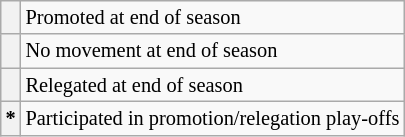<table class="wikitable" style="font-size:85%">
<tr>
<th></th>
<td>Promoted at end of season</td>
</tr>
<tr>
<th></th>
<td>No movement at end of season</td>
</tr>
<tr>
<th></th>
<td>Relegated at end of season</td>
</tr>
<tr>
<th>*</th>
<td>Participated in promotion/relegation play-offs</td>
</tr>
</table>
